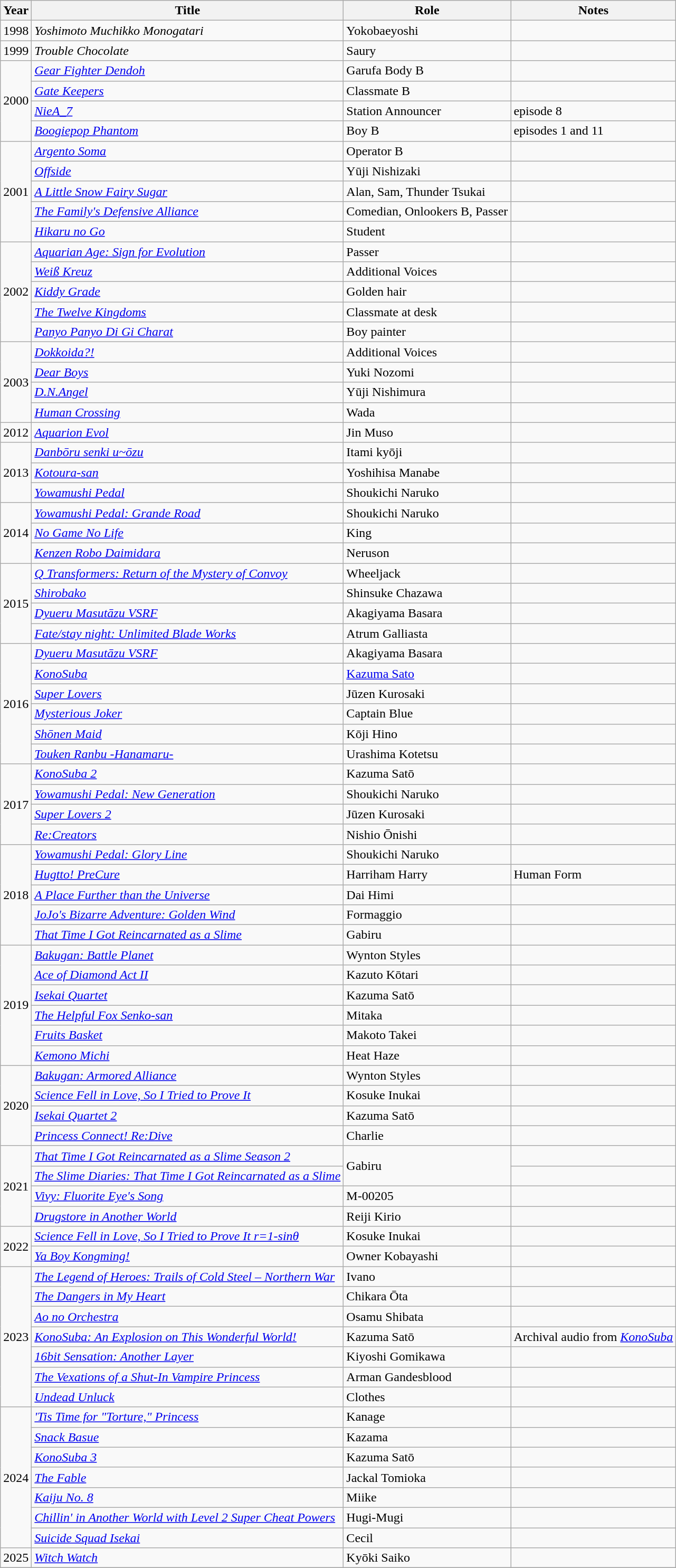<table class="wikitable">
<tr>
<th>Year</th>
<th>Title</th>
<th>Role</th>
<th>Notes</th>
</tr>
<tr>
<td rowspan="1">1998</td>
<td><em>Yoshimoto Muchikko Monogatari</em></td>
<td>Yokobaeyoshi</td>
<td></td>
</tr>
<tr>
<td rowspan="1">1999</td>
<td><em>Trouble Chocolate</em></td>
<td>Saury</td>
<td></td>
</tr>
<tr>
<td rowspan="4">2000</td>
<td><em><a href='#'>Gear Fighter Dendoh</a></em></td>
<td>Garufa Body B</td>
<td></td>
</tr>
<tr>
<td><em><a href='#'>Gate Keepers</a></em></td>
<td>Classmate B</td>
<td></td>
</tr>
<tr>
<td><em><a href='#'>NieA_7</a></em></td>
<td>Station Announcer</td>
<td>episode 8</td>
</tr>
<tr>
<td><em><a href='#'>Boogiepop Phantom</a></em></td>
<td>Boy B</td>
<td>episodes 1 and 11</td>
</tr>
<tr>
<td rowspan="5">2001</td>
<td><em><a href='#'>Argento Soma</a></em></td>
<td>Operator B</td>
<td></td>
</tr>
<tr>
<td><em><a href='#'>Offside</a></em></td>
<td>Yūji Nishizaki</td>
<td></td>
</tr>
<tr>
<td><em><a href='#'>A Little Snow Fairy Sugar</a></em></td>
<td>Alan, Sam, Thunder Tsukai</td>
<td></td>
</tr>
<tr>
<td><em><a href='#'>The Family's Defensive Alliance</a></em></td>
<td>Comedian, Onlookers B, Passer</td>
<td></td>
</tr>
<tr>
<td><em><a href='#'>Hikaru no Go</a></em></td>
<td>Student</td>
<td></td>
</tr>
<tr>
<td rowspan="5">2002</td>
<td><em><a href='#'>Aquarian Age: Sign for Evolution</a></em></td>
<td>Passer</td>
<td></td>
</tr>
<tr>
<td><em><a href='#'>Weiß Kreuz</a></em></td>
<td>Additional Voices</td>
<td></td>
</tr>
<tr>
<td><em><a href='#'>Kiddy Grade</a></em></td>
<td>Golden hair</td>
<td></td>
</tr>
<tr>
<td><em><a href='#'>The Twelve Kingdoms</a></em></td>
<td>Classmate at desk</td>
<td></td>
</tr>
<tr>
<td><em><a href='#'>Panyo Panyo Di Gi Charat</a></em></td>
<td>Boy painter</td>
<td></td>
</tr>
<tr>
<td rowspan="4">2003</td>
<td><em><a href='#'>Dokkoida?!</a></em></td>
<td>Additional Voices</td>
<td></td>
</tr>
<tr>
<td><em><a href='#'>Dear Boys</a></em></td>
<td>Yuki Nozomi</td>
<td></td>
</tr>
<tr>
<td><em><a href='#'>D.N.Angel</a></em></td>
<td>Yūji Nishimura</td>
<td></td>
</tr>
<tr>
<td><em><a href='#'>Human Crossing</a></em></td>
<td>Wada</td>
<td></td>
</tr>
<tr>
<td rowspan="1">2012</td>
<td><em><a href='#'>Aquarion Evol</a></em></td>
<td>Jin Muso</td>
<td></td>
</tr>
<tr>
<td rowspan="3">2013</td>
<td><em><a href='#'>Danbōru senki u~ōzu</a></em></td>
<td>Itami kyōji</td>
<td></td>
</tr>
<tr>
<td><em><a href='#'>Kotoura-san</a></em></td>
<td>Yoshihisa Manabe</td>
<td></td>
</tr>
<tr>
<td><em><a href='#'>Yowamushi Pedal</a></em></td>
<td>Shoukichi Naruko</td>
<td></td>
</tr>
<tr>
<td rowspan="3">2014</td>
<td><em><a href='#'>Yowamushi Pedal: Grande Road</a></em></td>
<td>Shoukichi Naruko</td>
<td></td>
</tr>
<tr>
<td><em><a href='#'>No Game No Life</a></em></td>
<td>King</td>
<td></td>
</tr>
<tr>
<td><em><a href='#'>Kenzen Robo Daimidara</a></em></td>
<td>Neruson</td>
<td></td>
</tr>
<tr>
<td rowspan="4">2015</td>
<td><em><a href='#'>Q Transformers: Return of the Mystery of Convoy</a></em></td>
<td>Wheeljack</td>
<td></td>
</tr>
<tr>
<td><em><a href='#'>Shirobako</a></em></td>
<td>Shinsuke Chazawa</td>
<td></td>
</tr>
<tr>
<td><em><a href='#'>Dyueru Masutāzu VSRF</a></em></td>
<td>Akagiyama Basara</td>
<td></td>
</tr>
<tr>
<td><em><a href='#'>Fate/stay night: Unlimited Blade Works</a></em></td>
<td>Atrum Galliasta</td>
<td></td>
</tr>
<tr>
<td rowspan="6">2016</td>
<td><em><a href='#'>Dyueru Masutāzu VSRF</a></em></td>
<td>Akagiyama Basara</td>
<td></td>
</tr>
<tr>
<td><em><a href='#'>KonoSuba</a></em></td>
<td><a href='#'>Kazuma Sato</a></td>
<td></td>
</tr>
<tr>
<td><em><a href='#'>Super Lovers</a></em></td>
<td>Jūzen Kurosaki</td>
<td></td>
</tr>
<tr>
<td><em><a href='#'>Mysterious Joker</a></em></td>
<td>Captain Blue</td>
<td></td>
</tr>
<tr>
<td><em><a href='#'>Shōnen Maid</a></em></td>
<td>Kōji Hino</td>
<td></td>
</tr>
<tr>
<td><em><a href='#'>Touken Ranbu -Hanamaru-</a></em></td>
<td>Urashima Kotetsu</td>
<td></td>
</tr>
<tr>
<td rowspan="4">2017</td>
<td><em><a href='#'>KonoSuba 2</a></em></td>
<td>Kazuma Satō</td>
<td></td>
</tr>
<tr>
<td><em><a href='#'>Yowamushi Pedal: New Generation</a></em></td>
<td>Shoukichi Naruko</td>
<td></td>
</tr>
<tr>
<td><em><a href='#'>Super Lovers 2</a></em></td>
<td>Jūzen Kurosaki</td>
<td></td>
</tr>
<tr>
<td><em><a href='#'>Re:Creators</a></em></td>
<td>Nishio Ōnishi</td>
<td></td>
</tr>
<tr>
<td rowspan="5">2018</td>
<td><em><a href='#'>Yowamushi Pedal: Glory Line</a></em></td>
<td>Shoukichi Naruko</td>
<td></td>
</tr>
<tr>
<td><em><a href='#'>Hugtto! PreCure</a></em></td>
<td>Harriham Harry</td>
<td>Human Form</td>
</tr>
<tr>
<td><em><a href='#'>A Place Further than the Universe</a></em></td>
<td>Dai Himi</td>
<td></td>
</tr>
<tr>
<td><em><a href='#'>JoJo's Bizarre Adventure: Golden Wind</a></em></td>
<td>Formaggio</td>
<td></td>
</tr>
<tr>
<td><em><a href='#'>That Time I Got Reincarnated as a Slime</a></em></td>
<td>Gabiru</td>
<td></td>
</tr>
<tr>
<td rowspan="6">2019</td>
<td><em><a href='#'>Bakugan: Battle Planet</a></em></td>
<td>Wynton Styles</td>
<td></td>
</tr>
<tr>
<td><em><a href='#'>Ace of Diamond Act II</a></em></td>
<td>Kazuto Kōtari</td>
<td></td>
</tr>
<tr>
<td><em><a href='#'>Isekai Quartet</a></em></td>
<td>Kazuma Satō</td>
<td></td>
</tr>
<tr>
<td><em><a href='#'>The Helpful Fox Senko-san</a></em></td>
<td>Mitaka</td>
<td></td>
</tr>
<tr>
<td><em><a href='#'>Fruits Basket</a></em></td>
<td>Makoto Takei</td>
<td></td>
</tr>
<tr>
<td><em><a href='#'>Kemono Michi</a></em></td>
<td>Heat Haze</td>
<td></td>
</tr>
<tr>
<td rowspan="4">2020</td>
<td><em><a href='#'>Bakugan: Armored Alliance</a></em></td>
<td>Wynton Styles</td>
<td></td>
</tr>
<tr>
<td><em><a href='#'>Science Fell in Love, So I Tried to Prove It</a></em></td>
<td>Kosuke Inukai</td>
<td></td>
</tr>
<tr>
<td><em><a href='#'>Isekai Quartet 2</a></em></td>
<td>Kazuma Satō</td>
<td></td>
</tr>
<tr>
<td><em><a href='#'>Princess Connect! Re:Dive</a></em></td>
<td>Charlie</td>
<td></td>
</tr>
<tr>
<td rowspan="4">2021</td>
<td><em><a href='#'>That Time I Got Reincarnated as a Slime Season 2</a></em></td>
<td rowspan="2">Gabiru</td>
</tr>
<tr>
<td><em><a href='#'>The Slime Diaries: That Time I Got Reincarnated as a Slime</a></em></td>
<td></td>
</tr>
<tr>
<td><em><a href='#'>Vivy: Fluorite Eye's Song</a></em></td>
<td>M-00205</td>
<td></td>
</tr>
<tr>
<td><em><a href='#'>Drugstore in Another World</a></em></td>
<td>Reiji Kirio</td>
<td></td>
</tr>
<tr>
<td rowspan="2">2022</td>
<td><em><a href='#'>Science Fell in Love, So I Tried to Prove It r=1-sinθ</a></em></td>
<td>Kosuke Inukai</td>
<td></td>
</tr>
<tr>
<td><em><a href='#'>Ya Boy Kongming!</a></em></td>
<td>Owner Kobayashi</td>
<td></td>
</tr>
<tr>
<td rowspan="7">2023</td>
<td><em><a href='#'>The Legend of Heroes: Trails of Cold Steel – Northern War</a></em></td>
<td>Ivano</td>
<td></td>
</tr>
<tr>
<td><em><a href='#'>The Dangers in My Heart</a></em></td>
<td>Chikara Ōta</td>
<td></td>
</tr>
<tr>
<td><em><a href='#'>Ao no Orchestra</a></em></td>
<td>Osamu Shibata</td>
<td></td>
</tr>
<tr>
<td><em><a href='#'>KonoSuba: An Explosion on This Wonderful World!</a></em></td>
<td>Kazuma Satō</td>
<td>Archival audio from <em><a href='#'>KonoSuba</a></em></td>
</tr>
<tr>
<td><em><a href='#'>16bit Sensation: Another Layer</a></em></td>
<td>Kiyoshi Gomikawa</td>
<td></td>
</tr>
<tr>
<td><em><a href='#'>The Vexations of a Shut-In Vampire Princess</a></em></td>
<td>Arman Gandesblood</td>
<td></td>
</tr>
<tr>
<td><em><a href='#'>Undead Unluck</a></em></td>
<td>Clothes</td>
<td></td>
</tr>
<tr>
<td rowspan="7">2024</td>
<td><em><a href='#'>'Tis Time for "Torture," Princess</a></em></td>
<td>Kanage</td>
<td></td>
</tr>
<tr>
<td><em><a href='#'>Snack Basue</a></em></td>
<td>Kazama</td>
<td></td>
</tr>
<tr>
<td><em><a href='#'>KonoSuba 3</a></em></td>
<td>Kazuma Satō</td>
<td></td>
</tr>
<tr>
<td><em><a href='#'>The Fable</a></em></td>
<td>Jackal Tomioka</td>
<td></td>
</tr>
<tr>
<td><em><a href='#'>Kaiju No. 8</a></em></td>
<td>Miike</td>
<td></td>
</tr>
<tr>
<td><em><a href='#'>Chillin' in Another World with Level 2 Super Cheat Powers</a></em></td>
<td>Hugi-Mugi</td>
<td></td>
</tr>
<tr>
<td><em><a href='#'>Suicide Squad Isekai</a></em></td>
<td>Cecil</td>
<td></td>
</tr>
<tr>
<td>2025</td>
<td><em><a href='#'>Witch Watch</a></em></td>
<td>Kyōki Saiko</td>
<td></td>
</tr>
<tr>
</tr>
</table>
